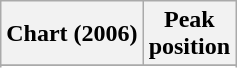<table class="wikitable sortable">
<tr>
<th>Chart (2006)</th>
<th>Peak<br>position</th>
</tr>
<tr>
</tr>
<tr>
</tr>
</table>
